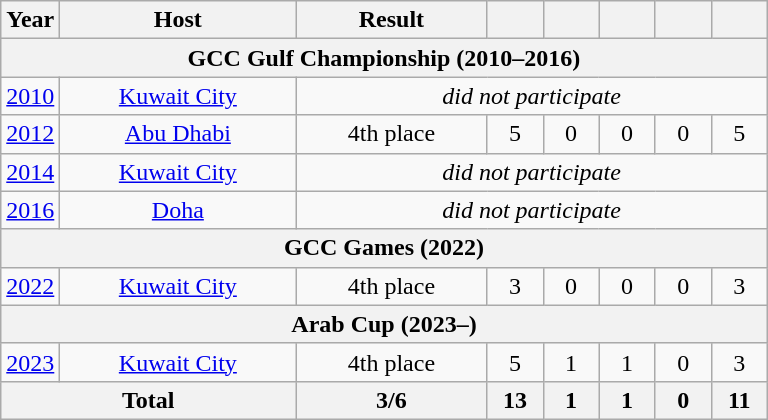<table class="wikitable" style="text-align:center">
<tr>
<th width=30>Year</th>
<th width=150>Host</th>
<th width=120>Result</th>
<th width=30></th>
<th width=30></th>
<th width=30></th>
<th width=30></th>
<th width=30></th>
</tr>
<tr>
<th colspan=8>GCC Gulf Championship (2010–2016)</th>
</tr>
<tr>
<td><a href='#'>2010</a></td>
<td> <a href='#'>Kuwait City</a></td>
<td colspan=6><em>did not participate</em></td>
</tr>
<tr>
<td><a href='#'>2012</a></td>
<td> <a href='#'>Abu Dhabi</a></td>
<td>4th place</td>
<td>5</td>
<td>0</td>
<td>0</td>
<td>0</td>
<td>5</td>
</tr>
<tr>
<td><a href='#'>2014</a></td>
<td> <a href='#'>Kuwait City</a></td>
<td colspan=6><em>did not participate</em></td>
</tr>
<tr>
<td><a href='#'>2016</a></td>
<td> <a href='#'>Doha</a></td>
<td colspan=6><em>did not participate</em></td>
</tr>
<tr>
<th colspan=8>GCC Games (2022)</th>
</tr>
<tr>
<td><a href='#'>2022</a></td>
<td> <a href='#'>Kuwait City</a></td>
<td>4th place</td>
<td>3</td>
<td>0</td>
<td>0</td>
<td>0</td>
<td>3</td>
</tr>
<tr>
<th colspan=8>Arab Cup (2023–)</th>
</tr>
<tr>
<td><a href='#'>2023</a></td>
<td> <a href='#'>Kuwait City</a></td>
<td>4th place</td>
<td>5</td>
<td>1</td>
<td>1</td>
<td>0</td>
<td>3</td>
</tr>
<tr>
<th colspan=2>Total</th>
<th>3/6</th>
<th>13</th>
<th>1</th>
<th>1</th>
<th>0</th>
<th>11</th>
</tr>
</table>
